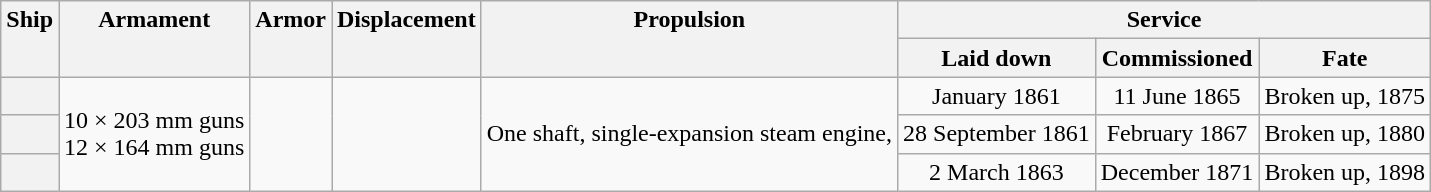<table class="wikitable plainrowheaders" style="text-align: center;">
<tr valign="top">
<th scope="col" rowspan="2">Ship</th>
<th scope="col" rowspan="2">Armament</th>
<th scope="col" rowspan="2">Armor</th>
<th scope="col" rowspan="2">Displacement</th>
<th scope="col" rowspan="2">Propulsion</th>
<th scope="col" colspan="3">Service</th>
</tr>
<tr valign="top">
<th scope="col">Laid down</th>
<th scope="col">Commissioned</th>
<th scope="col">Fate</th>
</tr>
<tr valign="center">
<th scope="row"></th>
<td rowspan="3">10 × 203 mm guns<br>12 × 164 mm guns</td>
<td rowspan="3"></td>
<td rowspan="3"></td>
<td rowspan="3">One shaft, single-expansion steam engine, </td>
<td>January 1861</td>
<td>11 June 1865</td>
<td>Broken up, 1875</td>
</tr>
<tr valign="center">
<th scope="row"></th>
<td>28 September 1861</td>
<td>February 1867</td>
<td>Broken up, 1880</td>
</tr>
<tr valign="center">
<th scope="row"></th>
<td>2 March 1863</td>
<td>December 1871</td>
<td>Broken up, 1898</td>
</tr>
</table>
